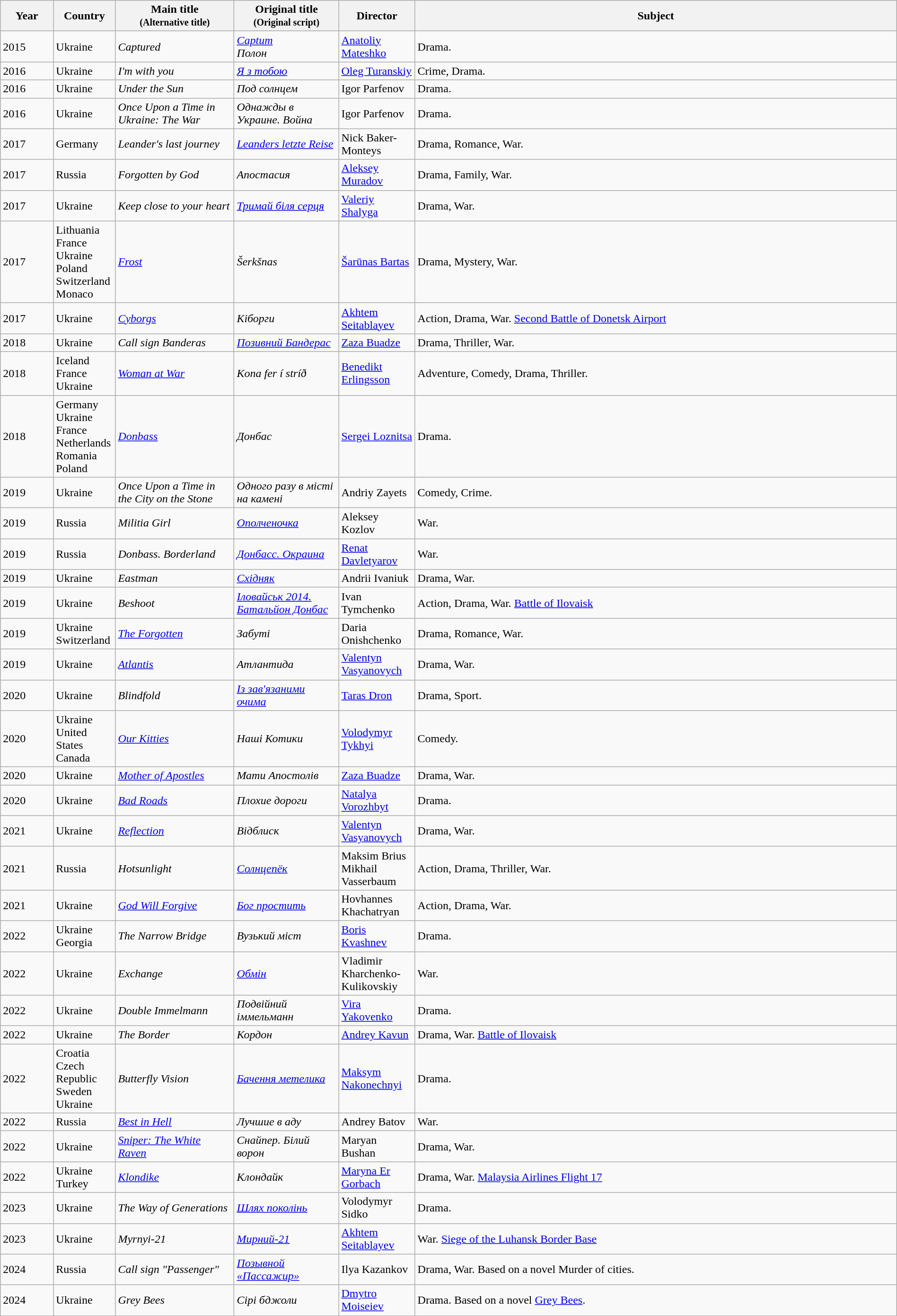<table class="wikitable sortable" style="width:100%;">
<tr>
<th>Year</th>
<th width= 80>Country</th>
<th class="unsortable" style="width:160px;">Main title<br><small>(Alternative title)</small></th>
<th class="unsortable" style="width:140px;">Original title<br><small>(Original script)</small></th>
<th width=100>Director</th>
<th class="unsortable">Subject</th>
</tr>
<tr>
<td>2015</td>
<td>Ukraine</td>
<td><em>Captured</em></td>
<td><em><a href='#'>Captum</a></em><br><em>Полон</em></td>
<td><a href='#'>Anatoliy Mateshko</a></td>
<td>Drama.</td>
</tr>
<tr>
<td>2016</td>
<td>Ukraine</td>
<td><em>I'm with you</em></td>
<td><em><a href='#'>Я з тобою</a></em></td>
<td><a href='#'>Oleg Turanskiy</a></td>
<td>Crime, Drama.</td>
</tr>
<tr>
<td>2016</td>
<td>Ukraine</td>
<td><em>Under the Sun</em></td>
<td><em>Под солнцем</em></td>
<td>Igor Parfenov</td>
<td>Drama.</td>
</tr>
<tr>
<td>2016</td>
<td>Ukraine</td>
<td><em>Once Upon a Time in Ukraine: The War</em></td>
<td><em>Однажды в Украине. Война</em></td>
<td>Igor Parfenov</td>
<td>Drama.</td>
</tr>
<tr>
<td>2017</td>
<td>Germany</td>
<td><em>Leander's last journey</em></td>
<td><em><a href='#'>Leanders letzte Reise</a></em></td>
<td>Nick Baker-Monteys</td>
<td>Drama, Romance, War.</td>
</tr>
<tr>
<td>2017</td>
<td>Russia</td>
<td><em>Forgotten by God</em></td>
<td><em>Апостасия</em></td>
<td><a href='#'>Aleksey Muradov</a></td>
<td>Drama, Family, War.</td>
</tr>
<tr>
<td>2017</td>
<td>Ukraine</td>
<td><em>Keep close to your heart</em></td>
<td><em><a href='#'>Тримай біля серця</a></em></td>
<td><a href='#'>Valeriy Shalyga</a></td>
<td>Drama, War.</td>
</tr>
<tr>
<td>2017</td>
<td>Lithuania<br>France<br>Ukraine<br>Poland<br>Switzerland<br>Monaco</td>
<td><em><a href='#'>Frost</a></em></td>
<td><em>Šerkšnas</em></td>
<td><a href='#'>Šarūnas Bartas</a></td>
<td>Drama, Mystery, War.</td>
</tr>
<tr>
<td>2017</td>
<td>Ukraine</td>
<td><em><a href='#'>Cyborgs</a></em></td>
<td><em>Кiборги</em></td>
<td><a href='#'>Akhtem Seitablayev</a></td>
<td>Action, Drama, War. <a href='#'>Second Battle of Donetsk Airport</a></td>
</tr>
<tr>
<td>2018</td>
<td>Ukraine</td>
<td><em>Call sign Banderas</em></td>
<td><em><a href='#'>Позивний Бандерас</a></em></td>
<td><a href='#'>Zaza Buadze</a></td>
<td>Drama, Thriller, War.</td>
</tr>
<tr>
<td>2018</td>
<td>Iceland<br>France<br>Ukraine</td>
<td><em><a href='#'>Woman at War</a></em></td>
<td><em>Kona fer í stríð</em></td>
<td><a href='#'>Benedikt Erlingsson</a></td>
<td>Adventure, Comedy, Drama, Thriller.</td>
</tr>
<tr>
<td>2018</td>
<td>Germany<br>Ukraine<br>France<br>Netherlands<br>Romania<br>Poland</td>
<td><em><a href='#'>Donbass</a></em></td>
<td><em>Донбас</em></td>
<td><a href='#'>Sergei Loznitsa</a></td>
<td>Drama.</td>
</tr>
<tr>
<td>2019</td>
<td>Ukraine</td>
<td><em>Once Upon a Time in the City on the Stone</em></td>
<td><em>Одного разу в місті на камені</em></td>
<td>Andriy Zayets</td>
<td>Comedy, Crime.</td>
</tr>
<tr>
<td>2019</td>
<td>Russia</td>
<td><em>Militia Girl</em></td>
<td><em><a href='#'>Ополченочка</a></em></td>
<td>Aleksey Kozlov</td>
<td>War.</td>
</tr>
<tr>
<td>2019</td>
<td>Russia</td>
<td><em>Donbass. Borderland</em></td>
<td><em><a href='#'>Донбасс. Окраина</a></em></td>
<td><a href='#'>Renat Davletyarov</a></td>
<td>War.</td>
</tr>
<tr>
<td>2019</td>
<td>Ukraine</td>
<td><em>Eastman</em></td>
<td><em><a href='#'>Східняк</a></em></td>
<td>Andrii Ivaniuk</td>
<td>Drama, War.</td>
</tr>
<tr>
<td>2019</td>
<td>Ukraine</td>
<td><em>Beshoot</em></td>
<td><em><a href='#'>Іловайськ 2014. Батальйон Донбас</a></em></td>
<td>Ivan Tymchenko</td>
<td>Action, Drama, War. <a href='#'>Battle of Ilovaisk</a></td>
</tr>
<tr>
<td>2019</td>
<td>Ukraine<br>Switzerland</td>
<td><em><a href='#'>The Forgotten</a></em></td>
<td><em>Забуті</em></td>
<td>Daria Onishchenko</td>
<td>Drama, Romance, War.</td>
</tr>
<tr>
<td>2019</td>
<td>Ukraine</td>
<td><em><a href='#'>Atlantis</a></em></td>
<td><em>Атлантида</em></td>
<td><a href='#'>Valentyn Vasyanovych</a></td>
<td>Drama, War.</td>
</tr>
<tr>
<td>2020</td>
<td>Ukraine</td>
<td><em>Blindfold</em></td>
<td><em><a href='#'>Із зав'язаними очима</a></em></td>
<td><a href='#'>Taras Dron</a></td>
<td>Drama, Sport.</td>
</tr>
<tr>
<td>2020</td>
<td>Ukraine<br>United States<br>Canada</td>
<td><em><a href='#'>Our Kitties</a></em></td>
<td><em>Наші Котики</em></td>
<td><a href='#'>Volodymyr Tykhyi</a></td>
<td>Comedy.</td>
</tr>
<tr>
<td>2020</td>
<td>Ukraine</td>
<td><em><a href='#'>Mother of Apostles</a></em></td>
<td><em>Мати Апостолів</em></td>
<td><a href='#'>Zaza Buadze</a></td>
<td>Drama, War.</td>
</tr>
<tr>
<td>2020</td>
<td>Ukraine</td>
<td><em><a href='#'>Bad Roads</a></em></td>
<td><em>Плохие дороги</em></td>
<td><a href='#'>Natalya Vorozhbyt</a></td>
<td>Drama.</td>
</tr>
<tr>
<td>2021</td>
<td>Ukraine</td>
<td><em><a href='#'>Reflection</a></em></td>
<td><em>Відблиск</em></td>
<td><a href='#'>Valentyn Vasyanovych</a></td>
<td>Drama, War.</td>
</tr>
<tr>
<td>2021</td>
<td>Russia</td>
<td><em>Hotsunlight</em></td>
<td><em><a href='#'>Солнцепёк</a></em></td>
<td>Maksim Brius<br>Mikhail Vasserbaum</td>
<td>Action, Drama, Thriller, War.</td>
</tr>
<tr>
<td>2021</td>
<td>Ukraine</td>
<td><em><a href='#'>God Will Forgive</a></em></td>
<td><em><a href='#'>Бог простить</a></em></td>
<td>Hovhannes Khachatryan</td>
<td>Action, Drama, War.</td>
</tr>
<tr>
<td>2022</td>
<td>Ukraine<br>Georgia</td>
<td><em>The Narrow Bridge</em></td>
<td><em>Вузький міст</em></td>
<td><a href='#'>Boris Kvashnev</a></td>
<td>Drama.</td>
</tr>
<tr>
<td>2022</td>
<td>Ukraine</td>
<td><em>Exchange</em></td>
<td><em><a href='#'>Обмін</a></em></td>
<td>Vladimir Kharchenko-Kulikovskiy</td>
<td>War.</td>
</tr>
<tr>
<td>2022</td>
<td>Ukraine</td>
<td><em>Double Immelmann</em></td>
<td><em>Подвійний іммельманн</em></td>
<td><a href='#'>Vira Yakovenko</a></td>
<td>Drama.</td>
</tr>
<tr>
<td>2022</td>
<td>Ukraine</td>
<td><em>The Border</em></td>
<td><em>Кордон</em></td>
<td><a href='#'>Andrey Kavun</a></td>
<td>Drama, War. <a href='#'>Battle of Ilovaisk</a></td>
</tr>
<tr>
<td>2022</td>
<td>Croatia<br>Czech Republic<br>Sweden<br>Ukraine</td>
<td><em>Butterfly Vision</em></td>
<td><em><a href='#'>Бачення метелика</a></em></td>
<td><a href='#'>Maksym Nakonechnyi</a></td>
<td>Drama.</td>
</tr>
<tr>
<td>2022</td>
<td>Russia</td>
<td><em><a href='#'>Best in Hell</a></em></td>
<td><em>Лучшие в аду</em></td>
<td>Andrey Batov</td>
<td>War.</td>
</tr>
<tr>
<td>2022</td>
<td>Ukraine</td>
<td><em><a href='#'>Sniper: The White Raven</a></em></td>
<td><em>Снайпер. Білий ворон</em></td>
<td>Maryan Bushan</td>
<td>Drama, War.</td>
</tr>
<tr>
<td>2022</td>
<td>Ukraine<br>Turkey</td>
<td><em><a href='#'>Klondike</a></em></td>
<td><em>Клондайк</em></td>
<td><a href='#'>Maryna Er Gorbach</a></td>
<td>Drama, War. <a href='#'>Malaysia Airlines Flight 17</a></td>
</tr>
<tr>
<td>2023</td>
<td>Ukraine</td>
<td><em>The Way of Generations</em></td>
<td><em><a href='#'>Шлях поколінь</a></em></td>
<td>Volodymyr Sidko</td>
<td>Drama.</td>
</tr>
<tr>
<td>2023</td>
<td>Ukraine</td>
<td><em>Myrnyi-21</em></td>
<td><em><a href='#'>Мирний-21</a></em></td>
<td><a href='#'>Akhtem Seitablayev</a></td>
<td>War. <a href='#'>Siege of the Luhansk Border Base</a></td>
</tr>
<tr>
<td>2024</td>
<td>Russia</td>
<td><em>Call sign "Passenger"</em></td>
<td><em><a href='#'>Позывной «Пассажир»</a></em></td>
<td>Ilya Kazankov</td>
<td>Drama, War. Based on a novel Murder of cities.</td>
</tr>
<tr>
<td>2024</td>
<td>Ukraine</td>
<td><em>Grey Bees</em></td>
<td><em>Сірі бджоли</em></td>
<td><a href='#'>Dmytro Moiseiev</a></td>
<td>Drama. Based on a novel <a href='#'>Grey Bees</a>.</td>
</tr>
</table>
